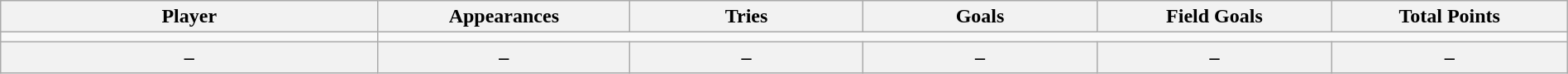<table class="wikitable sortable" width="100%" style="text-align: center;">
<tr>
<th style="width:25em">Player</th>
<th style="width:15em" data-sort-type="number">Appearances</th>
<th style="width:15em" data-sort-type="number">Tries</th>
<th style="width:15em" data-sort-type="number">Goals</th>
<th style="width:15em" data-sort-type="number">Field Goals</th>
<th style="width:15em" data-sort-type="number">Total Points</th>
</tr>
<tr>
<td></td>
</tr>
<tr class="sortbottom">
<th>–</th>
<th>–</th>
<th>–</th>
<th>–</th>
<th>–</th>
<th>–</th>
</tr>
</table>
